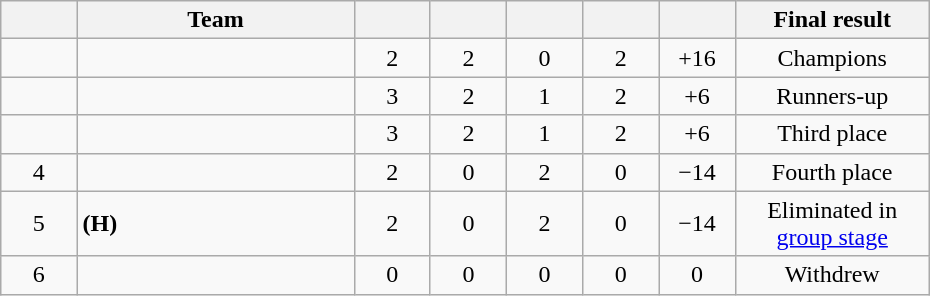<table class="wikitable" style="text-align:center;" width="620">
<tr>
<th width="5.5%"></th>
<th width="20%">Team</th>
<th width="5.5%"></th>
<th width="5.5%"></th>
<th width="5.5%"></th>
<th width="5.5%"></th>
<th width="5.5%"></th>
<th width="14%">Final result</th>
</tr>
<tr>
<td></td>
<td align="left"></td>
<td>2</td>
<td>2</td>
<td>0</td>
<td>2</td>
<td>+16</td>
<td>Champions</td>
</tr>
<tr>
<td></td>
<td align="left"></td>
<td>3</td>
<td>2</td>
<td>1</td>
<td>2</td>
<td>+6</td>
<td>Runners-up</td>
</tr>
<tr>
<td></td>
<td align="left"></td>
<td>3</td>
<td>2</td>
<td>1</td>
<td>2</td>
<td>+6</td>
<td>Third place</td>
</tr>
<tr>
<td>4</td>
<td align="left"></td>
<td>2</td>
<td>0</td>
<td>2</td>
<td>0</td>
<td>−14</td>
<td>Fourth place</td>
</tr>
<tr>
<td>5</td>
<td align="left"> <strong>(H)</strong></td>
<td>2</td>
<td>0</td>
<td>2</td>
<td>0</td>
<td>−14</td>
<td>Eliminated in <a href='#'>group stage</a></td>
</tr>
<tr>
<td>6</td>
<td align="left"></td>
<td>0</td>
<td>0</td>
<td>0</td>
<td>0</td>
<td>0</td>
<td>Withdrew</td>
</tr>
</table>
